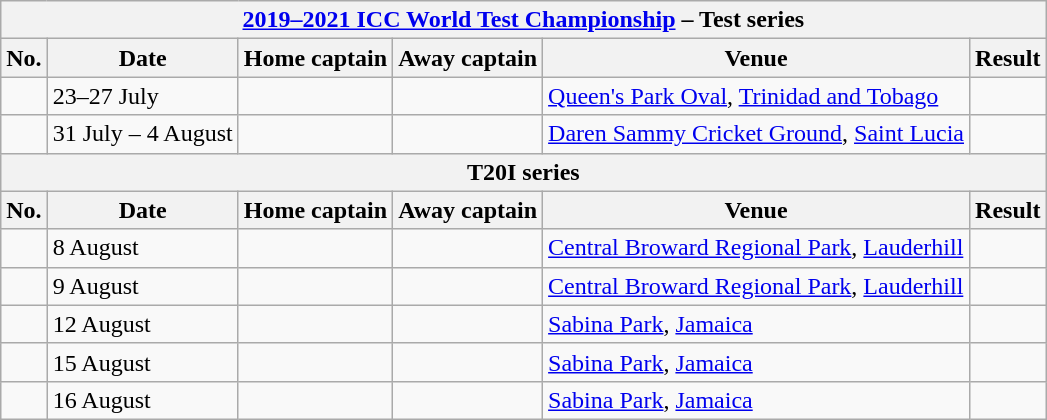<table class="wikitable">
<tr>
<th colspan="9"><a href='#'>2019–2021 ICC World Test Championship</a> – Test series</th>
</tr>
<tr>
<th>No.</th>
<th>Date</th>
<th>Home captain</th>
<th>Away captain</th>
<th>Venue</th>
<th>Result</th>
</tr>
<tr>
<td></td>
<td>23–27 July</td>
<td></td>
<td></td>
<td><a href='#'>Queen's Park Oval</a>, <a href='#'>Trinidad and Tobago</a></td>
<td></td>
</tr>
<tr>
<td></td>
<td>31 July – 4 August</td>
<td></td>
<td></td>
<td><a href='#'>Daren Sammy Cricket Ground</a>, <a href='#'>Saint Lucia</a></td>
<td></td>
</tr>
<tr>
<th colspan="9">T20I series</th>
</tr>
<tr>
<th>No.</th>
<th>Date</th>
<th>Home captain</th>
<th>Away captain</th>
<th>Venue</th>
<th>Result</th>
</tr>
<tr>
<td></td>
<td>8 August</td>
<td></td>
<td></td>
<td><a href='#'>Central Broward Regional Park</a>, <a href='#'>Lauderhill</a></td>
<td></td>
</tr>
<tr>
<td></td>
<td>9 August</td>
<td></td>
<td></td>
<td><a href='#'>Central Broward Regional Park</a>, <a href='#'>Lauderhill</a></td>
<td></td>
</tr>
<tr>
<td></td>
<td>12 August</td>
<td></td>
<td></td>
<td><a href='#'>Sabina Park</a>, <a href='#'>Jamaica</a></td>
<td></td>
</tr>
<tr>
<td></td>
<td>15 August</td>
<td></td>
<td></td>
<td><a href='#'>Sabina Park</a>, <a href='#'>Jamaica</a></td>
<td></td>
</tr>
<tr>
<td></td>
<td>16 August</td>
<td></td>
<td></td>
<td><a href='#'>Sabina Park</a>, <a href='#'>Jamaica</a></td>
<td></td>
</tr>
</table>
